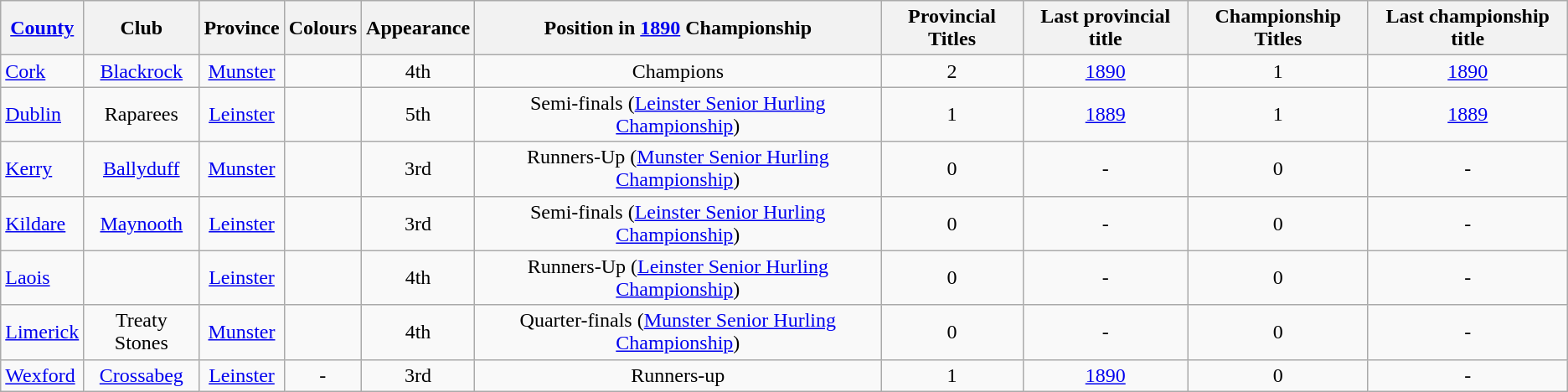<table class="wikitable sortable" style="text-align:center">
<tr>
<th><a href='#'>County</a></th>
<th>Club</th>
<th>Province</th>
<th>Colours</th>
<th>Appearance</th>
<th>Position in <a href='#'>1890</a> Championship</th>
<th>Provincial Titles</th>
<th>Last provincial title</th>
<th>Championship Titles</th>
<th>Last championship title</th>
</tr>
<tr>
<td style="text-align:left"> <a href='#'>Cork</a></td>
<td><a href='#'>Blackrock</a></td>
<td><a href='#'>Munster</a></td>
<td></td>
<td>4th</td>
<td>Champions</td>
<td>2</td>
<td><a href='#'>1890</a></td>
<td>1</td>
<td><a href='#'>1890</a></td>
</tr>
<tr>
<td style="text-align:left"> <a href='#'>Dublin</a></td>
<td>Raparees</td>
<td><a href='#'>Leinster</a></td>
<td></td>
<td>5th</td>
<td>Semi-finals (<a href='#'>Leinster Senior Hurling Championship</a>)</td>
<td>1</td>
<td><a href='#'>1889</a></td>
<td>1</td>
<td><a href='#'>1889</a></td>
</tr>
<tr>
<td style="text-align:left"> <a href='#'>Kerry</a></td>
<td><a href='#'>Ballyduff</a></td>
<td><a href='#'>Munster</a></td>
<td></td>
<td>3rd</td>
<td>Runners-Up (<a href='#'>Munster Senior Hurling Championship</a>)</td>
<td>0</td>
<td>-</td>
<td>0</td>
<td>-</td>
</tr>
<tr>
<td style="text-align:left"> <a href='#'>Kildare</a></td>
<td><a href='#'>Maynooth</a></td>
<td><a href='#'>Leinster</a></td>
<td></td>
<td>3rd</td>
<td>Semi-finals (<a href='#'>Leinster Senior Hurling Championship</a>)</td>
<td>0</td>
<td>-</td>
<td>0</td>
<td>-</td>
</tr>
<tr>
<td style="text-align:left"> <a href='#'>Laois</a></td>
<td></td>
<td><a href='#'>Leinster</a></td>
<td></td>
<td>4th</td>
<td>Runners-Up (<a href='#'>Leinster Senior Hurling Championship</a>)</td>
<td>0</td>
<td>-</td>
<td>0</td>
<td>-</td>
</tr>
<tr>
<td style="text-align:left"> <a href='#'>Limerick</a></td>
<td>Treaty Stones</td>
<td><a href='#'>Munster</a></td>
<td></td>
<td>4th</td>
<td>Quarter-finals (<a href='#'>Munster Senior Hurling Championship</a>)</td>
<td>0</td>
<td>-</td>
<td>0</td>
<td>-</td>
</tr>
<tr>
<td style="text-align:left"> <a href='#'>Wexford</a></td>
<td><a href='#'>Crossabeg</a></td>
<td><a href='#'>Leinster</a></td>
<td>-</td>
<td>3rd</td>
<td>Runners-up</td>
<td>1</td>
<td><a href='#'>1890</a></td>
<td>0</td>
<td>-</td>
</tr>
</table>
